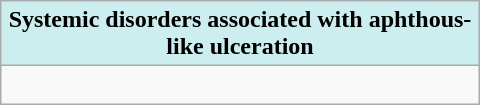<table class="wikitable" style="float: right; width:20em;">
<tr>
<th style="background-color: #CCEEEE;">Systemic disorders associated with aphthous-like ulceration</th>
</tr>
<tr>
<td><br></td>
</tr>
</table>
